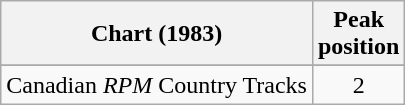<table class="wikitable sortable">
<tr>
<th align="left">Chart (1983)</th>
<th align="center">Peak<br>position</th>
</tr>
<tr>
</tr>
<tr>
<td align="left">Canadian <em>RPM</em> Country Tracks</td>
<td align="center">2</td>
</tr>
</table>
